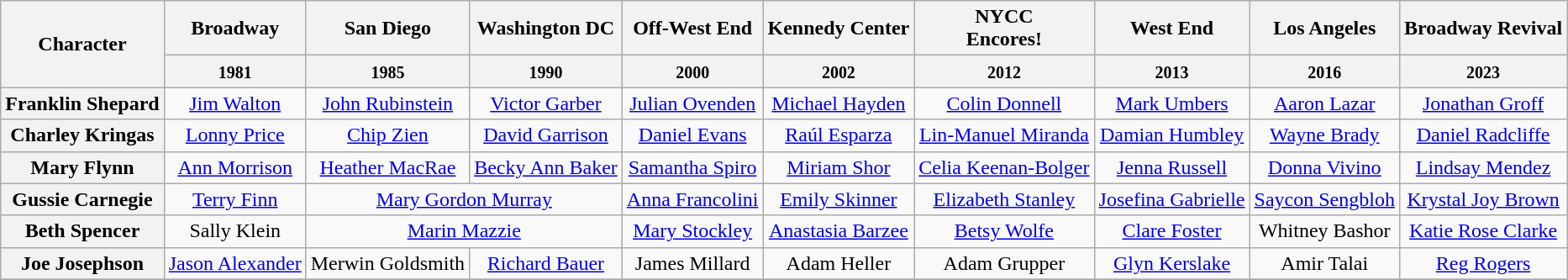<table class="wikitable">
<tr>
<th rowspan=2>Character</th>
<th>Broadway</th>
<th>San Diego</th>
<th>Washington DC</th>
<th>Off-West End</th>
<th>Kennedy Center</th>
<th>NYCC <br> Encores!</th>
<th>West End</th>
<th>Los Angeles</th>
<th>Broadway Revival</th>
</tr>
<tr>
<th><small>1981</small></th>
<th><small>1985</small></th>
<th><small>1990</small></th>
<th><small>2000</small></th>
<th><small>2002</small></th>
<th><small>2012</small></th>
<th><small>2013</small></th>
<th><small>2016</small></th>
<th><small>2023</small></th>
</tr>
<tr>
<th>Franklin Shepard</th>
<td align=center><a href='#'>Jim Walton</a></td>
<td align=center><a href='#'>John Rubinstein</a></td>
<td align=center><a href='#'>Victor Garber</a></td>
<td align=center><a href='#'>Julian Ovenden</a></td>
<td align=center><a href='#'>Michael Hayden</a></td>
<td align=center><a href='#'>Colin Donnell</a></td>
<td align=center><a href='#'>Mark Umbers</a></td>
<td align=center><a href='#'>Aaron Lazar</a></td>
<td colspan="1" align="center"><a href='#'>Jonathan Groff</a></td>
</tr>
<tr>
<th>Charley Kringas</th>
<td align="center"><a href='#'>Lonny Price</a></td>
<td align=center><a href='#'>Chip Zien</a></td>
<td align=center><a href='#'>David Garrison</a></td>
<td align=center><a href='#'>Daniel Evans</a></td>
<td align="center"><a href='#'>Raúl Esparza</a></td>
<td align="center"><a href='#'>Lin-Manuel Miranda</a></td>
<td align="center"><a href='#'>Damian Humbley</a></td>
<td align=center><a href='#'>Wayne Brady</a></td>
<td colspan="1" align="center"><a href='#'>Daniel Radcliffe</a></td>
</tr>
<tr>
<th>Mary Flynn</th>
<td align=center><a href='#'>Ann Morrison</a></td>
<td align=center><a href='#'>Heather MacRae</a></td>
<td align=center><a href='#'>Becky Ann Baker</a></td>
<td align=center><a href='#'>Samantha Spiro</a></td>
<td align="center"><a href='#'>Miriam Shor</a></td>
<td align=center><a href='#'>Celia Keenan-Bolger</a></td>
<td align=center><a href='#'>Jenna Russell</a></td>
<td align=center><a href='#'>Donna Vivino</a></td>
<td colspan="1" align="center"><a href='#'>Lindsay Mendez</a></td>
</tr>
<tr>
<th>Gussie Carnegie</th>
<td align=center><a href='#'>Terry Finn</a></td>
<td colspan=2 align=center><a href='#'>Mary Gordon Murray</a></td>
<td align=center><a href='#'>Anna Francolini</a></td>
<td align="center"><a href='#'>Emily Skinner</a></td>
<td align=center><a href='#'>Elizabeth Stanley</a></td>
<td align=center><a href='#'>Josefina Gabrielle</a></td>
<td align=center><a href='#'>Saycon Sengbloh</a></td>
<td colspan="1" align="center"><a href='#'>Krystal Joy Brown</a></td>
</tr>
<tr>
<th>Beth Spencer</th>
<td align=center>Sally Klein</td>
<td colspan=2 align=center><a href='#'>Marin Mazzie</a></td>
<td align=center><a href='#'>Mary Stockley</a></td>
<td align=center><a href='#'>Anastasia Barzee</a></td>
<td align=center><a href='#'>Betsy Wolfe</a></td>
<td align=center><a href='#'>Clare Foster</a></td>
<td align=center>Whitney Bashor</td>
<td colspan="1" align="center"><a href='#'>Katie Rose Clarke</a></td>
</tr>
<tr>
<th>Joe Josephson</th>
<td align=center><a href='#'>Jason Alexander</a></td>
<td align=center>Merwin Goldsmith</td>
<td align=center><a href='#'>Richard Bauer</a></td>
<td align=center>James Millard</td>
<td align=center>Adam Heller</td>
<td align=center>Adam Grupper</td>
<td align=center><a href='#'>Glyn Kerslake</a></td>
<td align=center>Amir Talai</td>
<td colspan="1" align="center"><a href='#'>Reg Rogers</a></td>
</tr>
<tr>
</tr>
</table>
